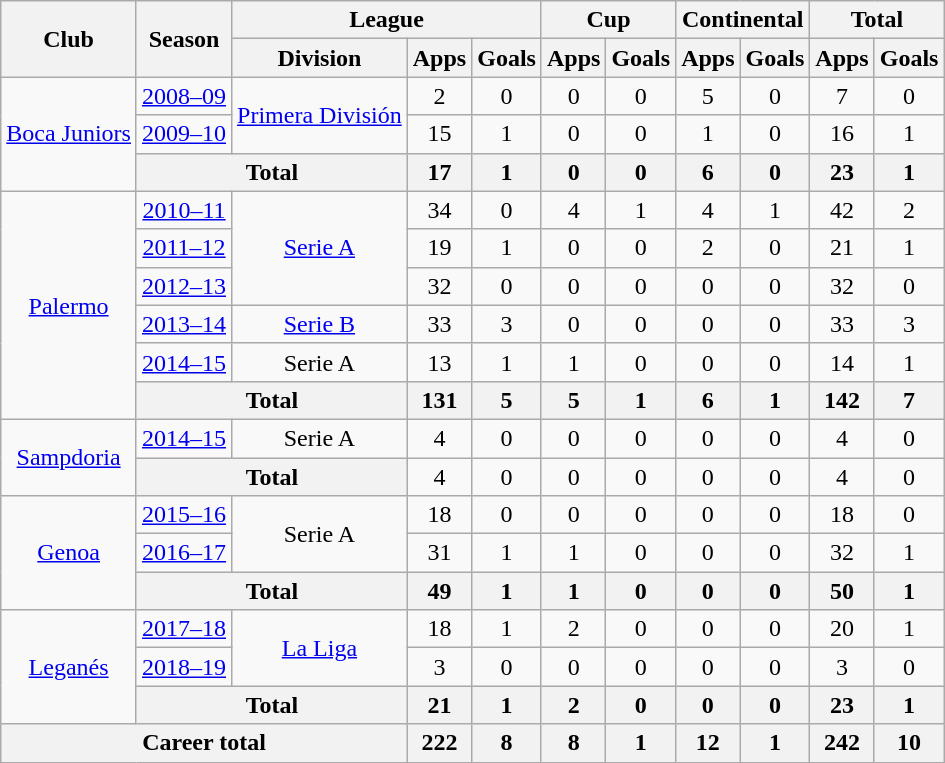<table class="wikitable" style="text-align:center">
<tr>
<th rowspan=2>Club</th>
<th rowspan=2>Season</th>
<th colspan=3>League</th>
<th colspan=2>Cup</th>
<th colspan=2>Continental</th>
<th colspan=2>Total</th>
</tr>
<tr>
<th>Division</th>
<th>Apps</th>
<th>Goals</th>
<th>Apps</th>
<th>Goals</th>
<th>Apps</th>
<th>Goals</th>
<th>Apps</th>
<th>Goals</th>
</tr>
<tr>
<td rowspan=3><a href='#'>Boca Juniors</a></td>
<td><a href='#'>2008–09</a></td>
<td rowspan=2><a href='#'>Primera División</a></td>
<td>2</td>
<td>0</td>
<td>0</td>
<td>0</td>
<td>5</td>
<td>0</td>
<td>7</td>
<td>0</td>
</tr>
<tr>
<td><a href='#'>2009–10</a></td>
<td>15</td>
<td>1</td>
<td>0</td>
<td>0</td>
<td>1</td>
<td>0</td>
<td>16</td>
<td>1</td>
</tr>
<tr>
<th colspan=2>Total</th>
<th>17</th>
<th>1</th>
<th>0</th>
<th>0</th>
<th>6</th>
<th>0</th>
<th>23</th>
<th>1</th>
</tr>
<tr>
<td rowspan=6><a href='#'>Palermo</a></td>
<td><a href='#'>2010–11</a></td>
<td rowspan=3><a href='#'>Serie A</a></td>
<td>34</td>
<td>0</td>
<td>4</td>
<td>1</td>
<td>4</td>
<td>1</td>
<td>42</td>
<td>2</td>
</tr>
<tr>
<td><a href='#'>2011–12</a></td>
<td>19</td>
<td>1</td>
<td>0</td>
<td>0</td>
<td>2</td>
<td>0</td>
<td>21</td>
<td>1</td>
</tr>
<tr>
<td><a href='#'>2012–13</a></td>
<td>32</td>
<td>0</td>
<td>0</td>
<td>0</td>
<td>0</td>
<td>0</td>
<td>32</td>
<td>0</td>
</tr>
<tr>
<td><a href='#'>2013–14</a></td>
<td><a href='#'>Serie B</a></td>
<td>33</td>
<td>3</td>
<td>0</td>
<td>0</td>
<td>0</td>
<td>0</td>
<td>33</td>
<td>3</td>
</tr>
<tr>
<td><a href='#'>2014–15</a></td>
<td>Serie A</td>
<td>13</td>
<td>1</td>
<td>1</td>
<td>0</td>
<td>0</td>
<td>0</td>
<td>14</td>
<td>1</td>
</tr>
<tr>
<th colspan=2>Total</th>
<th>131</th>
<th>5</th>
<th>5</th>
<th>1</th>
<th>6</th>
<th>1</th>
<th>142</th>
<th>7</th>
</tr>
<tr>
<td rowspan=2><a href='#'>Sampdoria</a></td>
<td><a href='#'>2014–15</a></td>
<td>Serie A</td>
<td>4</td>
<td>0</td>
<td>0</td>
<td>0</td>
<td>0</td>
<td>0</td>
<td>4</td>
<td>0</td>
</tr>
<tr>
<th colspan=2>Total</th>
<td>4</td>
<td>0</td>
<td>0</td>
<td>0</td>
<td>0</td>
<td>0</td>
<td>4</td>
<td>0</td>
</tr>
<tr>
<td rowspan=3><a href='#'>Genoa</a></td>
<td><a href='#'>2015–16</a></td>
<td rowspan=2>Serie A</td>
<td>18</td>
<td>0</td>
<td>0</td>
<td>0</td>
<td>0</td>
<td>0</td>
<td>18</td>
<td>0</td>
</tr>
<tr>
<td><a href='#'>2016–17</a></td>
<td>31</td>
<td>1</td>
<td>1</td>
<td>0</td>
<td>0</td>
<td>0</td>
<td>32</td>
<td>1</td>
</tr>
<tr>
<th colspan=2>Total</th>
<th>49</th>
<th>1</th>
<th>1</th>
<th>0</th>
<th>0</th>
<th>0</th>
<th>50</th>
<th>1</th>
</tr>
<tr>
<td rowspan="3"><a href='#'>Leganés</a></td>
<td><a href='#'>2017–18</a></td>
<td rowspan=2><a href='#'>La Liga</a></td>
<td>18</td>
<td>1</td>
<td>2</td>
<td>0</td>
<td>0</td>
<td>0</td>
<td>20</td>
<td>1</td>
</tr>
<tr>
<td><a href='#'>2018–19</a></td>
<td>3</td>
<td>0</td>
<td>0</td>
<td>0</td>
<td>0</td>
<td>0</td>
<td>3</td>
<td>0</td>
</tr>
<tr>
<th colspan=2>Total</th>
<th>21</th>
<th>1</th>
<th>2</th>
<th>0</th>
<th>0</th>
<th>0</th>
<th>23</th>
<th>1</th>
</tr>
<tr>
<th colspan=3>Career total</th>
<th>222</th>
<th>8</th>
<th>8</th>
<th>1</th>
<th>12</th>
<th>1</th>
<th>242</th>
<th>10</th>
</tr>
</table>
